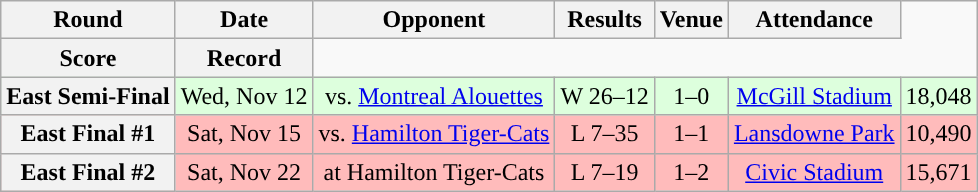<table class="wikitable" style="text-align:center">
<tr>
<th>Round</th>
<th>Date</th>
<th>Opponent</th>
<th>Results</th>
<th>Venue</th>
<th>Attendance</th>
</tr>
<tr>
<th>Score</th>
<th>Record</th>
</tr>
<tr style="background:#ddffdd">
<th>East Semi-Final</th>
<td>Wed, Nov 12</td>
<td>vs. <a href='#'>Montreal Alouettes</a></td>
<td>W 26–12</td>
<td>1–0</td>
<td><a href='#'>McGill Stadium</a></td>
<td>18,048</td>
</tr>
<tr style="background:#ffbbbb">
<th>East Final #1</th>
<td>Sat, Nov 15</td>
<td>vs. <a href='#'>Hamilton Tiger-Cats</a></td>
<td>L 7–35</td>
<td>1–1</td>
<td><a href='#'>Lansdowne Park</a></td>
<td>10,490</td>
</tr>
<tr style="background:#ffbbbb">
<th>East Final #2</th>
<td>Sat, Nov 22</td>
<td>at Hamilton Tiger-Cats</td>
<td>L 7–19</td>
<td>1–2</td>
<td><a href='#'>Civic Stadium</a></td>
<td>15,671</td>
</tr>
</table>
